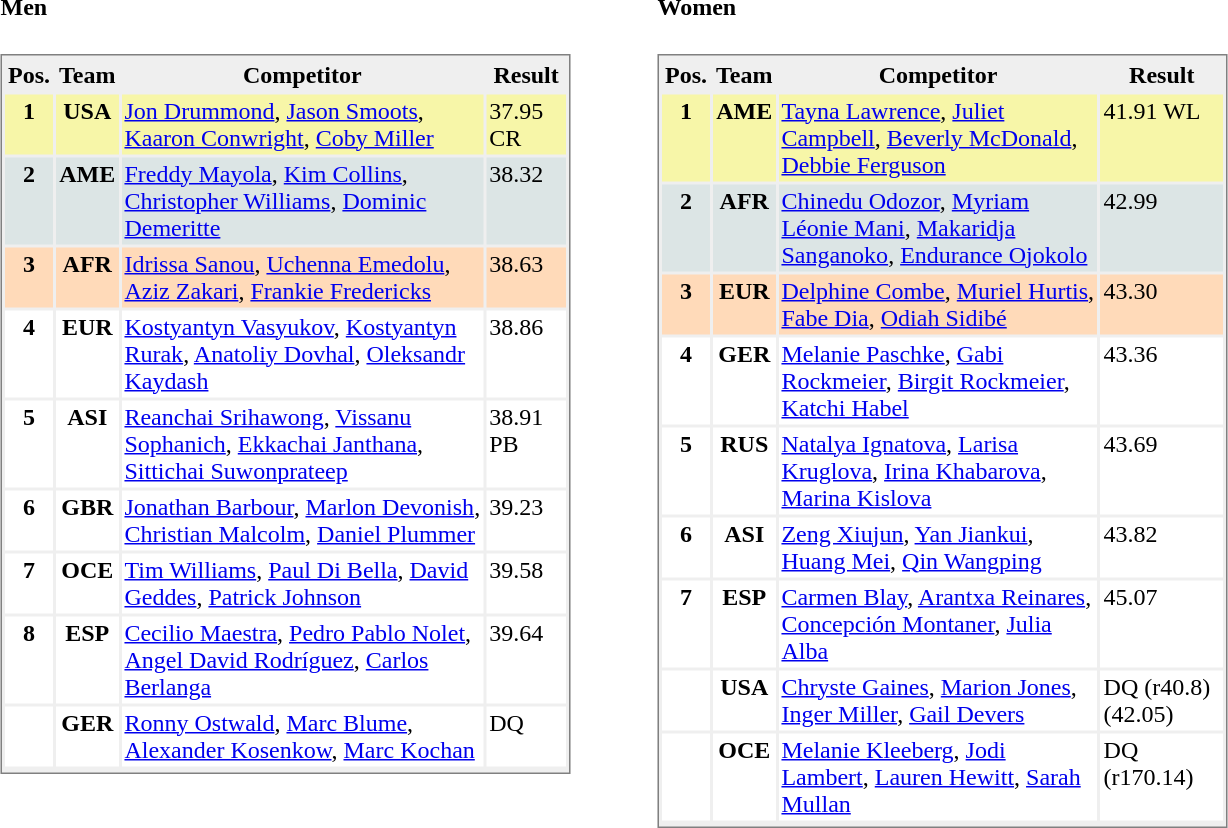<table>
<tr>
<td valign="top"><br><h4>Men</h4><table style="border-style:solid;border-width:1px;border-color:#808080;background-color:#EFEFEF" cellspacing="2" cellpadding="2" width="380px">
<tr bgcolor="#EFEFEF">
<th>Pos.</th>
<th>Team</th>
<th>Competitor</th>
<th>Result</th>
</tr>
<tr align="center" valign="top" bgcolor="#F7F6A8">
<th>1</th>
<th>USA</th>
<td align="left"><a href='#'>Jon Drummond</a>, <a href='#'>Jason Smoots</a>, <a href='#'>Kaaron Conwright</a>, <a href='#'>Coby Miller</a></td>
<td align="left">37.95 CR</td>
</tr>
<tr align="center" valign="top" bgcolor="#DCE5E5">
<th>2</th>
<th>AME</th>
<td align="left"><a href='#'>Freddy Mayola</a>, <a href='#'>Kim Collins</a>, <a href='#'>Christopher Williams</a>, <a href='#'>Dominic Demeritte</a></td>
<td align="left">38.32</td>
</tr>
<tr align="center" valign="top" bgcolor="#FFDAB9">
<th>3</th>
<th>AFR</th>
<td align="left"><a href='#'>Idrissa Sanou</a>, <a href='#'>Uchenna Emedolu</a>, <a href='#'>Aziz Zakari</a>, <a href='#'>Frankie Fredericks</a></td>
<td align="left">38.63</td>
</tr>
<tr align="center" valign="top" bgcolor="#FFFFFF">
<th>4</th>
<th>EUR</th>
<td align="left"><a href='#'>Kostyantyn Vasyukov</a>, <a href='#'>Kostyantyn Rurak</a>, <a href='#'>Anatoliy Dovhal</a>, <a href='#'>Oleksandr Kaydash</a></td>
<td align="left">38.86</td>
</tr>
<tr align="center" valign="top" bgcolor="#FFFFFF">
<th>5</th>
<th>ASI</th>
<td align="left"><a href='#'>Reanchai Srihawong</a>, <a href='#'>Vissanu Sophanich</a>, <a href='#'>Ekkachai Janthana</a>, <a href='#'>Sittichai Suwonprateep</a></td>
<td align="left">38.91 PB</td>
</tr>
<tr align="center" valign="top" bgcolor="#FFFFFF">
<th>6</th>
<th>GBR</th>
<td align="left"><a href='#'>Jonathan Barbour</a>, <a href='#'>Marlon Devonish</a>, <a href='#'>Christian Malcolm</a>, <a href='#'>Daniel Plummer</a></td>
<td align="left">39.23</td>
</tr>
<tr align="center" valign="top" bgcolor="#FFFFFF">
<th>7</th>
<th>OCE</th>
<td align="left"><a href='#'>Tim Williams</a>, <a href='#'>Paul Di Bella</a>, <a href='#'>David Geddes</a>, <a href='#'>Patrick Johnson</a></td>
<td align="left">39.58</td>
</tr>
<tr align="center" valign="top" bgcolor="#FFFFFF">
<th>8</th>
<th>ESP</th>
<td align="left"><a href='#'>Cecilio Maestra</a>, <a href='#'>Pedro Pablo Nolet</a>, <a href='#'>Angel David Rodríguez</a>, <a href='#'>Carlos Berlanga</a></td>
<td align="left">39.64</td>
</tr>
<tr align="center" valign="top" bgcolor="#FFFFFF">
<th></th>
<th>GER</th>
<td align="left"><a href='#'>Ronny Ostwald</a>, <a href='#'>Marc Blume</a>, <a href='#'>Alexander Kosenkow</a>, <a href='#'>Marc Kochan</a></td>
<td align="left">DQ</td>
</tr>
<tr align="center" valign="top" bgcolor="#FFFFFF">
</tr>
</table>
</td>
<td width="50"> </td>
<td valign="top"><br><h4>Women</h4><table style="border-style:solid;border-width:1px;border-color:#808080;background-color:#EFEFEF" cellspacing="2" cellpadding="2" width="380px">
<tr bgcolor="#EFEFEF">
<th>Pos.</th>
<th>Team</th>
<th>Competitor</th>
<th>Result</th>
</tr>
<tr align="center" valign="top" bgcolor="#F7F6A8">
<th>1</th>
<th>AME</th>
<td align="left"><a href='#'>Tayna Lawrence</a>, <a href='#'>Juliet Campbell</a>, <a href='#'>Beverly McDonald</a>, <a href='#'>Debbie Ferguson</a></td>
<td align="left">41.91 WL</td>
</tr>
<tr align="center" valign="top" bgcolor="#DCE5E5">
<th>2</th>
<th>AFR</th>
<td align="left"><a href='#'>Chinedu Odozor</a>, <a href='#'>Myriam Léonie Mani</a>, <a href='#'>Makaridja Sanganoko</a>, <a href='#'>Endurance Ojokolo</a></td>
<td align="left">42.99</td>
</tr>
<tr align="center" valign="top" bgcolor="#FFDAB9">
<th>3</th>
<th>EUR</th>
<td align="left"><a href='#'>Delphine Combe</a>, <a href='#'>Muriel Hurtis</a>, <a href='#'>Fabe Dia</a>, <a href='#'>Odiah Sidibé</a></td>
<td align="left">43.30</td>
</tr>
<tr align="center" valign="top" bgcolor="#FFFFFF">
<th>4</th>
<th>GER</th>
<td align="left"><a href='#'>Melanie Paschke</a>, <a href='#'>Gabi Rockmeier</a>, <a href='#'>Birgit Rockmeier</a>, <a href='#'>Katchi Habel</a></td>
<td align="left">43.36</td>
</tr>
<tr align="center" valign="top" bgcolor="#FFFFFF">
<th>5</th>
<th>RUS</th>
<td align="left"><a href='#'>Natalya Ignatova</a>, <a href='#'>Larisa Kruglova</a>, <a href='#'>Irina Khabarova</a>, <a href='#'>Marina Kislova</a></td>
<td align="left">43.69</td>
</tr>
<tr align="center" valign="top" bgcolor="#FFFFFF">
<th>6</th>
<th>ASI</th>
<td align="left"><a href='#'>Zeng Xiujun</a>, <a href='#'>Yan Jiankui</a>, <a href='#'>Huang Mei</a>, <a href='#'>Qin Wangping</a></td>
<td align="left">43.82</td>
</tr>
<tr align="center" valign="top" bgcolor="#FFFFFF">
<th>7</th>
<th>ESP</th>
<td align="left"><a href='#'>Carmen Blay</a>, <a href='#'>Arantxa Reinares</a>, <a href='#'>Concepción Montaner</a>, <a href='#'>Julia Alba</a></td>
<td align="left">45.07</td>
</tr>
<tr align="center" valign="top" bgcolor="#FFFFFF">
<th></th>
<th>USA</th>
<td align="left"><a href='#'>Chryste Gaines</a>, <a href='#'>Marion Jones</a>, <a href='#'>Inger Miller</a>, <a href='#'>Gail Devers</a></td>
<td align="left">DQ (r40.8) (42.05)</td>
</tr>
<tr align="center" valign="top" bgcolor="#FFFFFF">
<th></th>
<th>OCE</th>
<td align="left"><a href='#'>Melanie Kleeberg</a>, <a href='#'>Jodi Lambert</a>, <a href='#'>Lauren Hewitt</a>, <a href='#'>Sarah Mullan</a></td>
<td align="left">DQ (r170.14)</td>
</tr>
<tr align="center" valign="top" bgcolor="#FFFFFF">
</tr>
</table>
</td>
</tr>
</table>
